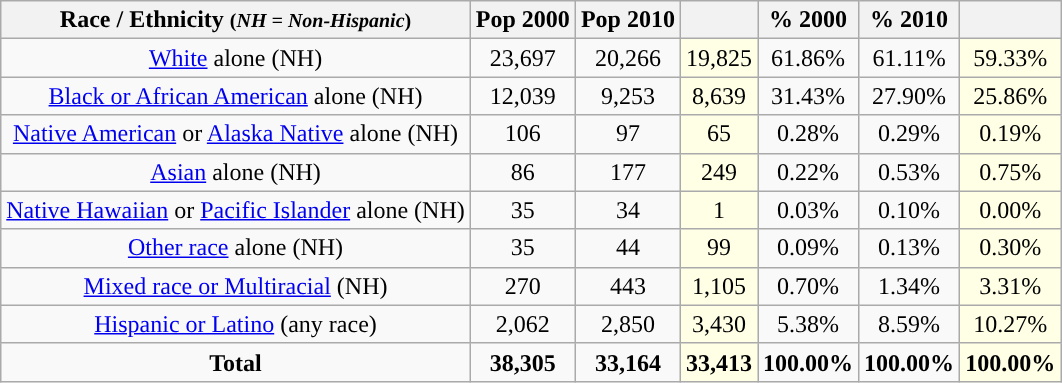<table class="wikitable" style="text-align:center;">
<tr>
<th>Race / Ethnicity <small>(<em>NH = Non-Hispanic</em>)</small></th>
<th>Pop 2000</th>
<th>Pop 2010</th>
<th></th>
<th>% 2000</th>
<th>% 2010</th>
<th></th>
</tr>
<tr>
<td><a href='#'>White</a> alone (NH)</td>
<td>23,697</td>
<td>20,266</td>
<td style='background: #ffffe6;'>19,825</td>
<td>61.86%</td>
<td>61.11%</td>
<td style='background: #ffffe6;'>59.33%</td>
</tr>
<tr>
<td><a href='#'>Black or African American</a> alone (NH)</td>
<td>12,039</td>
<td>9,253</td>
<td style='background: #ffffe6;'>8,639</td>
<td>31.43%</td>
<td>27.90%</td>
<td style='background: #ffffe6;'>25.86%</td>
</tr>
<tr>
<td><a href='#'>Native American</a> or <a href='#'>Alaska Native</a> alone (NH)</td>
<td>106</td>
<td>97</td>
<td style='background: #ffffe6;'>65</td>
<td>0.28%</td>
<td>0.29%</td>
<td style='background: #ffffe6;'>0.19%</td>
</tr>
<tr>
<td><a href='#'>Asian</a> alone (NH)</td>
<td>86</td>
<td>177</td>
<td style='background: #ffffe6;'>249</td>
<td>0.22%</td>
<td>0.53%</td>
<td style='background: #ffffe6;'>0.75%</td>
</tr>
<tr>
<td><a href='#'>Native Hawaiian</a> or <a href='#'>Pacific Islander</a> alone (NH)</td>
<td>35</td>
<td>34</td>
<td style='background: #ffffe6;'>1</td>
<td>0.03%</td>
<td>0.10%</td>
<td style='background: #ffffe6;'>0.00%</td>
</tr>
<tr>
<td><a href='#'>Other race</a> alone (NH)</td>
<td>35</td>
<td>44</td>
<td style='background: #ffffe6;'>99</td>
<td>0.09%</td>
<td>0.13%</td>
<td style='background: #ffffe6;'>0.30%</td>
</tr>
<tr>
<td><a href='#'>Mixed race or Multiracial</a> (NH)</td>
<td>270</td>
<td>443</td>
<td style='background: #ffffe6;'>1,105</td>
<td>0.70%</td>
<td>1.34%</td>
<td style='background: #ffffe6;'>3.31%</td>
</tr>
<tr>
<td><a href='#'>Hispanic or Latino</a> (any race)</td>
<td>2,062</td>
<td>2,850</td>
<td style='background: #ffffe6;'>3,430</td>
<td>5.38%</td>
<td>8.59%</td>
<td style='background: #ffffe6;'>10.27%</td>
</tr>
<tr>
<td><strong>Total</strong></td>
<td><strong>38,305</strong></td>
<td><strong>33,164</strong></td>
<td style='background: #ffffe6;'><strong>33,413</strong></td>
<td><strong>100.00%</strong></td>
<td><strong>100.00%</strong></td>
<td style='background: #ffffe6;'><strong>100.00%</strong></td>
</tr>
</table>
